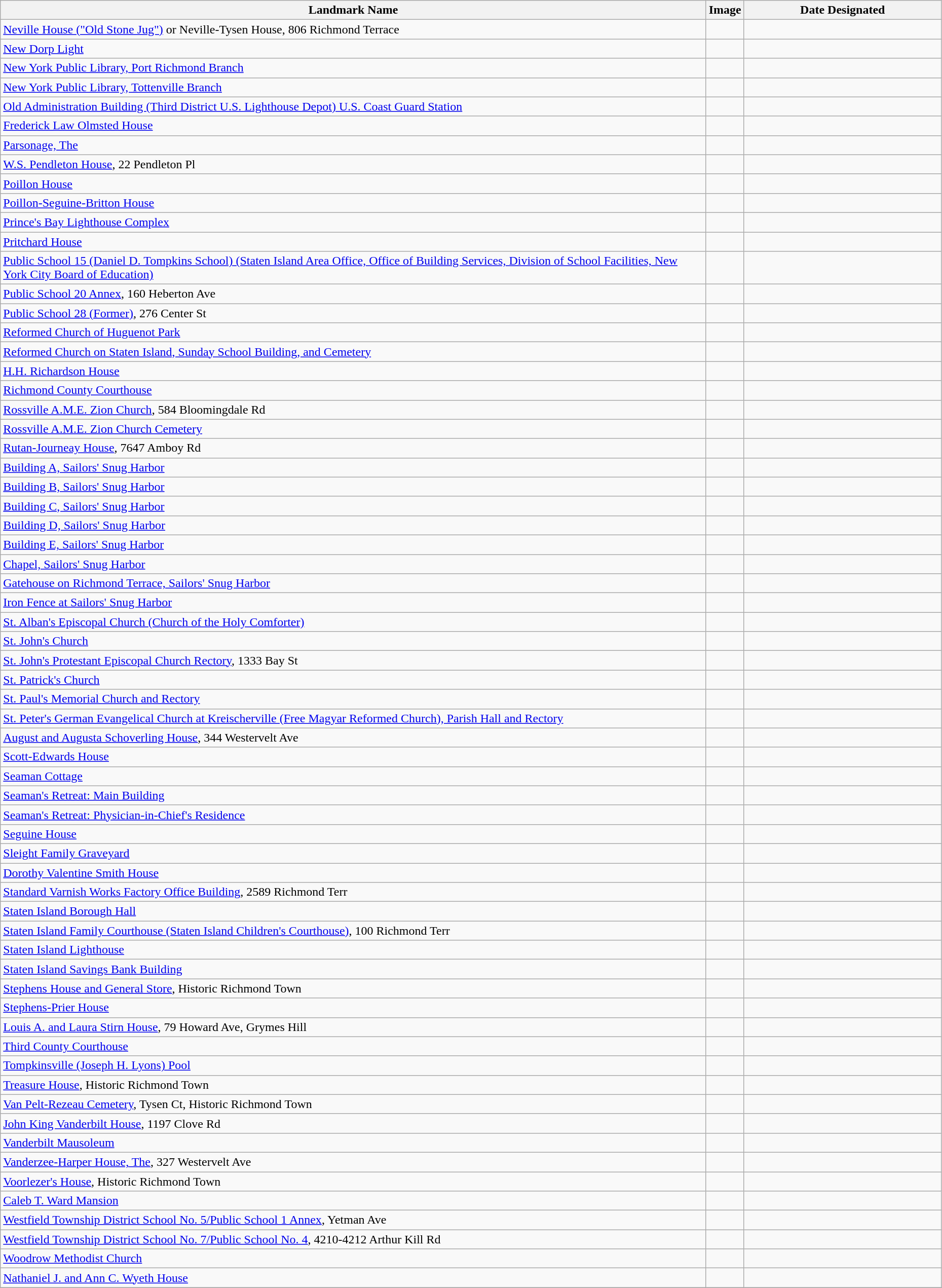<table class="wikitable sortable" style="width:98%">
<tr>
<th width = 75%><strong>Landmark Name</strong></th>
<th width = 4% class="unsortable"><strong>Image</strong></th>
<th><strong>Date Designated</strong></th>
</tr>
<tr>
<td><a href='#'>Neville House ("Old Stone Jug")</a> or Neville-Tysen House, 806 Richmond Terrace</td>
<td></td>
<td> </td>
</tr>
<tr>
<td><a href='#'>New Dorp Light</a></td>
<td></td>
<td> </td>
</tr>
<tr>
<td><a href='#'>New York Public Library, Port Richmond Branch</a></td>
<td></td>
<td> </td>
</tr>
<tr>
<td><a href='#'>New York Public Library, Tottenville Branch</a></td>
<td></td>
<td> </td>
</tr>
<tr>
<td><a href='#'>Old Administration Building (Third District U.S. Lighthouse Depot) U.S. Coast Guard Station</a></td>
<td></td>
<td> </td>
</tr>
<tr>
<td><a href='#'>Frederick Law Olmsted House</a> </td>
<td></td>
<td> </td>
</tr>
<tr>
<td><a href='#'>Parsonage, The</a></td>
<td></td>
<td> </td>
</tr>
<tr>
<td><a href='#'>W.S. Pendleton House</a>, 22 Pendleton Pl</td>
<td></td>
<td> </td>
</tr>
<tr>
<td><a href='#'>Poillon House</a></td>
<td></td>
<td> </td>
</tr>
<tr>
<td><a href='#'>Poillon-Seguine-Britton House</a></td>
<td></td>
<td> </td>
</tr>
<tr>
<td><a href='#'>Prince's Bay Lighthouse Complex</a></td>
<td></td>
<td> </td>
</tr>
<tr>
<td><a href='#'>Pritchard House</a></td>
<td></td>
<td> </td>
</tr>
<tr>
<td><a href='#'>Public School 15 (Daniel D. Tompkins School) (Staten Island Area Office, Office of Building Services, Division of School Facilities, New York City Board of Education)</a></td>
<td></td>
<td> </td>
</tr>
<tr>
<td><a href='#'>Public School 20 Annex</a>, 160 Heberton Ave</td>
<td></td>
<td> </td>
</tr>
<tr>
<td><a href='#'>Public School 28 (Former)</a>, 276 Center St</td>
<td></td>
<td> </td>
</tr>
<tr>
<td><a href='#'>Reformed Church of Huguenot Park</a></td>
<td></td>
<td> </td>
</tr>
<tr>
<td><a href='#'>Reformed Church on Staten Island, Sunday School Building, and Cemetery</a></td>
<td></td>
<td> </td>
</tr>
<tr>
<td><a href='#'>H.H. Richardson House</a></td>
<td></td>
<td> </td>
</tr>
<tr>
<td><a href='#'>Richmond County Courthouse</a></td>
<td></td>
<td> </td>
</tr>
<tr>
<td><a href='#'>Rossville A.M.E. Zion Church</a>, 584 Bloomingdale Rd</td>
<td></td>
<td> </td>
</tr>
<tr>
<td><a href='#'>Rossville A.M.E. Zion Church Cemetery</a></td>
<td></td>
<td> </td>
</tr>
<tr>
<td><a href='#'>Rutan-Journeay House</a>, 7647 Amboy Rd</td>
<td></td>
<td> </td>
</tr>
<tr>
<td><a href='#'>Building A, Sailors' Snug Harbor</a></td>
<td></td>
<td> </td>
</tr>
<tr>
<td><a href='#'>Building B, Sailors' Snug Harbor</a></td>
<td></td>
<td> </td>
</tr>
<tr>
<td><a href='#'>Building C, Sailors' Snug Harbor</a></td>
<td></td>
<td> </td>
</tr>
<tr>
<td><a href='#'>Building D, Sailors' Snug Harbor</a></td>
<td></td>
<td> </td>
</tr>
<tr>
<td><a href='#'>Building E, Sailors' Snug Harbor</a></td>
<td></td>
<td> </td>
</tr>
<tr>
<td><a href='#'>Chapel, Sailors' Snug Harbor</a></td>
<td></td>
<td> </td>
</tr>
<tr>
<td><a href='#'>Gatehouse on Richmond Terrace, Sailors' Snug Harbor</a></td>
<td></td>
<td> </td>
</tr>
<tr>
<td><a href='#'>Iron Fence at Sailors' Snug Harbor</a></td>
<td></td>
<td> </td>
</tr>
<tr>
<td><a href='#'>St. Alban's Episcopal Church (Church of the Holy Comforter)</a></td>
<td></td>
<td> </td>
</tr>
<tr>
<td><a href='#'>St. John's Church</a></td>
<td></td>
<td> </td>
</tr>
<tr>
<td><a href='#'>St. John's Protestant Episcopal Church Rectory</a>, 1333 Bay St</td>
<td></td>
<td> </td>
</tr>
<tr>
<td><a href='#'>St. Patrick's Church</a></td>
<td></td>
<td> </td>
</tr>
<tr>
<td><a href='#'>St. Paul's Memorial Church and Rectory</a></td>
<td></td>
<td> </td>
</tr>
<tr>
<td><a href='#'>St. Peter's German Evangelical Church at Kreischerville (Free Magyar Reformed Church), Parish Hall and Rectory</a></td>
<td></td>
<td> </td>
</tr>
<tr>
<td><a href='#'>August and Augusta Schoverling House</a>, 344 Westervelt Ave</td>
<td></td>
<td> </td>
</tr>
<tr>
<td><a href='#'>Scott-Edwards House</a></td>
<td></td>
<td> </td>
</tr>
<tr>
<td><a href='#'>Seaman Cottage</a></td>
<td></td>
<td> </td>
</tr>
<tr>
<td><a href='#'>Seaman's Retreat: Main Building</a></td>
<td></td>
<td> </td>
</tr>
<tr>
<td><a href='#'>Seaman's Retreat: Physician-in-Chief's Residence</a></td>
<td></td>
<td> </td>
</tr>
<tr>
<td><a href='#'>Seguine House</a></td>
<td></td>
<td> </td>
</tr>
<tr>
<td><a href='#'>Sleight Family Graveyard</a></td>
<td></td>
<td> </td>
</tr>
<tr>
<td><a href='#'>Dorothy Valentine Smith House</a></td>
<td></td>
<td> </td>
</tr>
<tr>
<td><a href='#'>Standard Varnish Works Factory Office Building</a>, 2589 Richmond Terr</td>
<td></td>
<td> </td>
</tr>
<tr>
<td><a href='#'>Staten Island Borough Hall</a></td>
<td></td>
<td> </td>
</tr>
<tr>
<td><a href='#'>Staten Island Family Courthouse (Staten Island Children's Courthouse)</a>, 100 Richmond Terr</td>
<td></td>
<td> </td>
</tr>
<tr>
<td><a href='#'>Staten Island Lighthouse</a></td>
<td></td>
<td> </td>
</tr>
<tr>
<td><a href='#'>Staten Island Savings Bank Building</a></td>
<td></td>
<td> </td>
</tr>
<tr>
<td><a href='#'>Stephens House and General Store</a>, Historic Richmond Town</td>
<td></td>
<td> </td>
</tr>
<tr>
<td><a href='#'>Stephens-Prier House</a></td>
<td></td>
<td> </td>
</tr>
<tr>
<td><a href='#'>Louis A. and Laura Stirn House</a>, 79 Howard Ave, Grymes Hill</td>
<td></td>
<td> </td>
</tr>
<tr>
<td><a href='#'>Third County Courthouse</a></td>
<td></td>
<td> </td>
</tr>
<tr>
<td><a href='#'>Tompkinsville (Joseph H. Lyons) Pool</a> </td>
<td></td>
<td> </td>
</tr>
<tr>
<td><a href='#'>Treasure House</a>, Historic Richmond Town</td>
<td></td>
<td> </td>
</tr>
<tr>
<td><a href='#'>Van Pelt-Rezeau Cemetery</a>, Tysen Ct, Historic Richmond Town</td>
<td></td>
<td> </td>
</tr>
<tr>
<td><a href='#'>John King Vanderbilt House</a>, 1197 Clove Rd </td>
<td></td>
<td> </td>
</tr>
<tr>
<td><a href='#'>Vanderbilt Mausoleum</a></td>
<td></td>
<td> </td>
</tr>
<tr>
<td><a href='#'>Vanderzee-Harper House, The</a>, 327 Westervelt Ave</td>
<td></td>
<td> </td>
</tr>
<tr>
<td><a href='#'>Voorlezer's House</a>, Historic Richmond Town</td>
<td></td>
<td> </td>
</tr>
<tr>
<td><a href='#'>Caleb T. Ward Mansion</a></td>
<td></td>
<td> </td>
</tr>
<tr>
<td><a href='#'>Westfield Township District School No. 5/Public School 1 Annex</a>, Yetman Ave</td>
<td></td>
<td> </td>
</tr>
<tr>
<td><a href='#'>Westfield Township District School No. 7/Public School No. 4</a>, 4210-4212 Arthur Kill Rd </td>
<td></td>
<td> </td>
</tr>
<tr>
<td><a href='#'>Woodrow Methodist Church</a></td>
<td></td>
<td> </td>
</tr>
<tr>
<td><a href='#'>Nathaniel J. and Ann C. Wyeth House</a></td>
<td></td>
<td> </td>
</tr>
<tr>
</tr>
</table>
